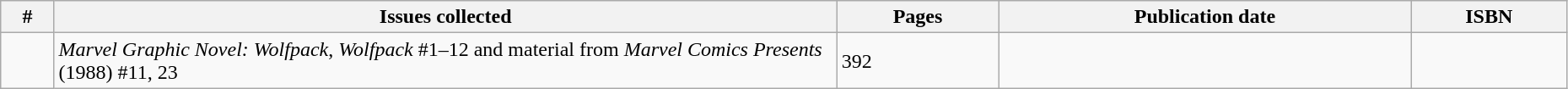<table class="wikitable sortable" width=98%>
<tr>
<th class="unsortable">#</th>
<th class="unsortable" width="50%">Issues collected</th>
<th>Pages</th>
<th>Publication date</th>
<th class="unsortable">ISBN</th>
</tr>
<tr>
<td></td>
<td><em>Marvel Graphic Novel: Wolfpack</em>, <em>Wolfpack</em> #1–12 and material from <em>Marvel Comics Presents</em> (1988) #11, 23</td>
<td>392</td>
<td></td>
<td></td>
</tr>
</table>
